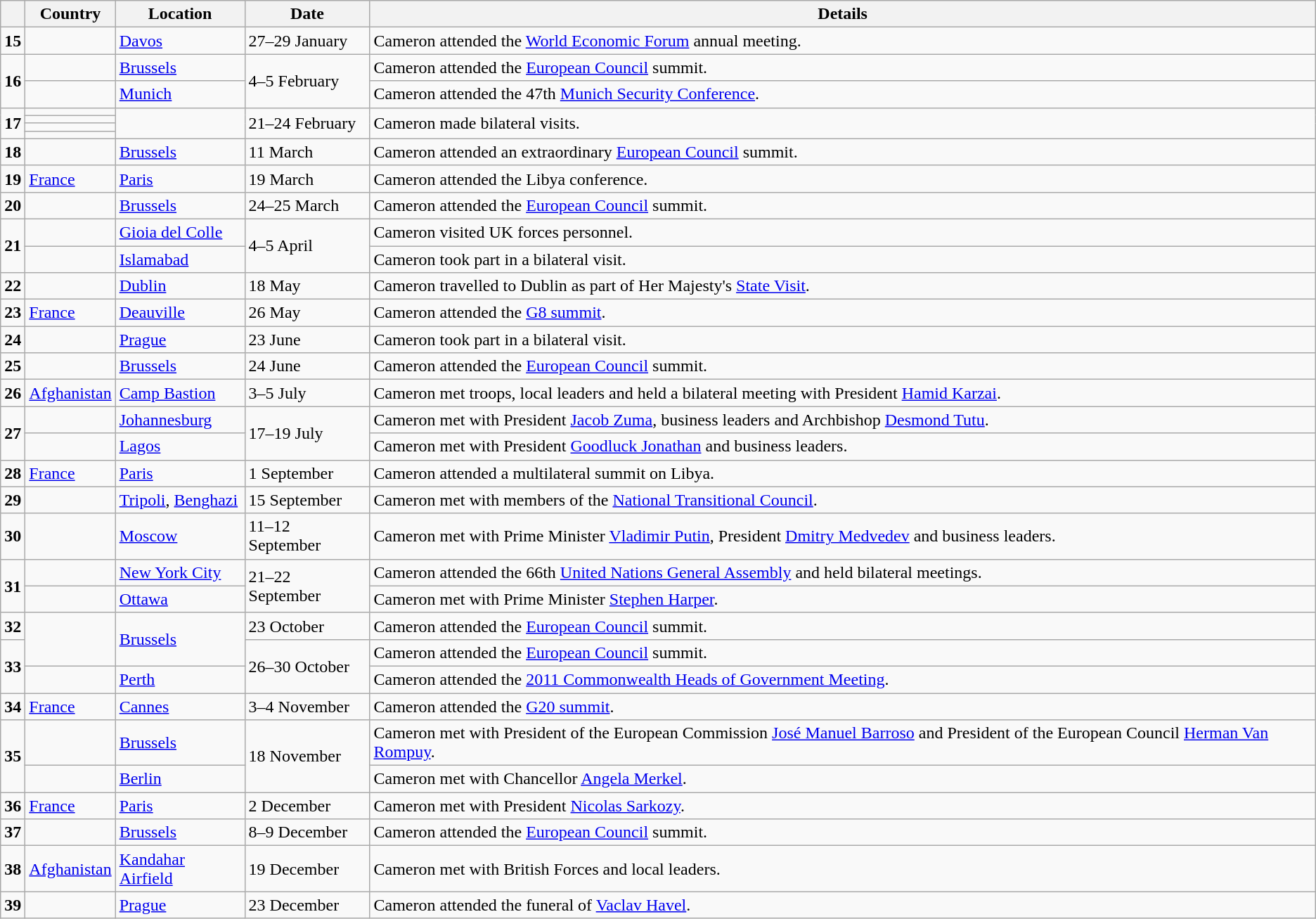<table class="wikitable sortable">
<tr>
<th></th>
<th>Country</th>
<th>Location</th>
<th>Date</th>
<th>Details</th>
</tr>
<tr>
<td><strong>15</strong></td>
<td></td>
<td><a href='#'>Davos</a></td>
<td>27–29 January</td>
<td>Cameron attended the <a href='#'>World Economic Forum</a> annual meeting.</td>
</tr>
<tr>
<td rowspan=2><strong>16</strong></td>
<td></td>
<td><a href='#'>Brussels</a></td>
<td rowspan=2>4–5 February</td>
<td>Cameron attended the <a href='#'>European Council</a> summit.</td>
</tr>
<tr>
<td></td>
<td><a href='#'>Munich</a></td>
<td>Cameron attended the 47th <a href='#'>Munich Security Conference</a>.</td>
</tr>
<tr>
<td rowspan=4><strong>17</strong></td>
<td></td>
<td rowspan=4></td>
<td rowspan=4>21–24 February</td>
<td rowspan=4>Cameron made bilateral visits.</td>
</tr>
<tr>
<td></td>
</tr>
<tr>
<td></td>
</tr>
<tr>
<td></td>
</tr>
<tr>
<td><strong>18</strong></td>
<td></td>
<td><a href='#'>Brussels</a></td>
<td>11 March</td>
<td>Cameron attended an extraordinary <a href='#'>European Council</a> summit.</td>
</tr>
<tr>
<td><strong>19</strong></td>
<td> <a href='#'>France</a></td>
<td><a href='#'>Paris</a></td>
<td>19 March</td>
<td>Cameron attended the Libya conference.</td>
</tr>
<tr>
<td><strong>20</strong></td>
<td></td>
<td><a href='#'>Brussels</a></td>
<td>24–25 March</td>
<td>Cameron attended the <a href='#'>European Council</a> summit.</td>
</tr>
<tr>
<td rowspan=2><strong>21</strong></td>
<td></td>
<td><a href='#'>Gioia del Colle</a></td>
<td rowspan=2>4–5 April</td>
<td>Cameron visited UK forces personnel.</td>
</tr>
<tr>
<td></td>
<td><a href='#'>Islamabad</a></td>
<td>Cameron took part in a bilateral visit.</td>
</tr>
<tr>
<td><strong>22</strong></td>
<td></td>
<td><a href='#'>Dublin</a></td>
<td>18 May</td>
<td>Cameron travelled to Dublin as part of Her Majesty's <a href='#'>State Visit</a>.</td>
</tr>
<tr>
<td><strong>23</strong></td>
<td> <a href='#'>France</a></td>
<td><a href='#'>Deauville</a></td>
<td>26 May</td>
<td>Cameron attended the <a href='#'>G8 summit</a>.</td>
</tr>
<tr>
<td><strong>24</strong></td>
<td></td>
<td><a href='#'>Prague</a></td>
<td>23 June</td>
<td>Cameron took part in a bilateral visit.</td>
</tr>
<tr>
<td><strong>25</strong></td>
<td></td>
<td><a href='#'>Brussels</a></td>
<td>24 June</td>
<td>Cameron attended the <a href='#'>European Council</a> summit.</td>
</tr>
<tr>
<td><strong>26</strong></td>
<td> <a href='#'>Afghanistan</a></td>
<td><a href='#'>Camp Bastion</a></td>
<td>3–5 July</td>
<td>Cameron met troops, local leaders and held a bilateral meeting with President <a href='#'>Hamid Karzai</a>.</td>
</tr>
<tr>
<td rowspan=2><strong>27</strong></td>
<td></td>
<td><a href='#'>Johannesburg</a></td>
<td rowspan=2>17–19 July</td>
<td>Cameron met with President <a href='#'>Jacob Zuma</a>, business leaders and Archbishop <a href='#'>Desmond Tutu</a>.</td>
</tr>
<tr>
<td></td>
<td><a href='#'>Lagos</a></td>
<td>Cameron met with President <a href='#'>Goodluck Jonathan</a> and business leaders.</td>
</tr>
<tr>
<td><strong>28</strong></td>
<td> <a href='#'>France</a></td>
<td><a href='#'>Paris</a></td>
<td>1 September</td>
<td>Cameron attended a multilateral summit on Libya.</td>
</tr>
<tr>
<td><strong>29</strong></td>
<td></td>
<td><a href='#'>Tripoli</a>, <a href='#'>Benghazi</a></td>
<td>15 September</td>
<td>Cameron met with members of the <a href='#'>National Transitional Council</a>.</td>
</tr>
<tr>
<td><strong>30</strong></td>
<td></td>
<td><a href='#'>Moscow</a></td>
<td>11–12 September</td>
<td>Cameron met with Prime Minister <a href='#'>Vladimir Putin</a>, President <a href='#'>Dmitry Medvedev</a> and business leaders.</td>
</tr>
<tr>
<td rowspan=2><strong>31</strong></td>
<td></td>
<td><a href='#'>New York City</a></td>
<td rowspan=2>21–22 September</td>
<td>Cameron attended the 66th <a href='#'>United Nations General Assembly</a> and held bilateral meetings.</td>
</tr>
<tr>
<td></td>
<td><a href='#'>Ottawa</a></td>
<td>Cameron met with Prime Minister <a href='#'>Stephen Harper</a>.</td>
</tr>
<tr>
<td><strong>32</strong></td>
<td rowspan=2></td>
<td rowspan=2><a href='#'>Brussels</a></td>
<td>23 October</td>
<td>Cameron attended the <a href='#'>European Council</a> summit.</td>
</tr>
<tr>
<td rowspan=2><strong>33</strong></td>
<td rowspan=2>26–30 October</td>
<td>Cameron attended the <a href='#'>European Council</a> summit.</td>
</tr>
<tr>
<td></td>
<td><a href='#'>Perth</a></td>
<td>Cameron attended the <a href='#'>2011 Commonwealth Heads of Government Meeting</a>.</td>
</tr>
<tr>
<td><strong>34</strong></td>
<td> <a href='#'>France</a></td>
<td><a href='#'>Cannes</a></td>
<td>3–4 November</td>
<td>Cameron attended the <a href='#'>G20 summit</a>.</td>
</tr>
<tr>
<td rowspan=2><strong>35</strong></td>
<td></td>
<td><a href='#'>Brussels</a></td>
<td rowspan=2>18 November</td>
<td>Cameron met with President of the European Commission <a href='#'>José Manuel Barroso</a> and President of the European Council <a href='#'>Herman Van Rompuy</a>.</td>
</tr>
<tr>
<td></td>
<td><a href='#'>Berlin</a></td>
<td>Cameron met with Chancellor <a href='#'>Angela Merkel</a>.</td>
</tr>
<tr>
<td><strong>36</strong></td>
<td> <a href='#'>France</a></td>
<td><a href='#'>Paris</a></td>
<td>2 December</td>
<td>Cameron met with President <a href='#'>Nicolas Sarkozy</a>.</td>
</tr>
<tr>
<td><strong>37</strong></td>
<td></td>
<td><a href='#'>Brussels</a></td>
<td>8–9 December</td>
<td>Cameron attended the <a href='#'>European Council</a> summit.</td>
</tr>
<tr>
<td><strong>38</strong></td>
<td> <a href='#'>Afghanistan</a></td>
<td><a href='#'>Kandahar Airfield</a></td>
<td>19 December</td>
<td>Cameron met with British Forces and local leaders.</td>
</tr>
<tr>
<td><strong>39</strong></td>
<td></td>
<td><a href='#'>Prague</a></td>
<td>23 December</td>
<td>Cameron attended the funeral of <a href='#'>Vaclav Havel</a>.</td>
</tr>
</table>
